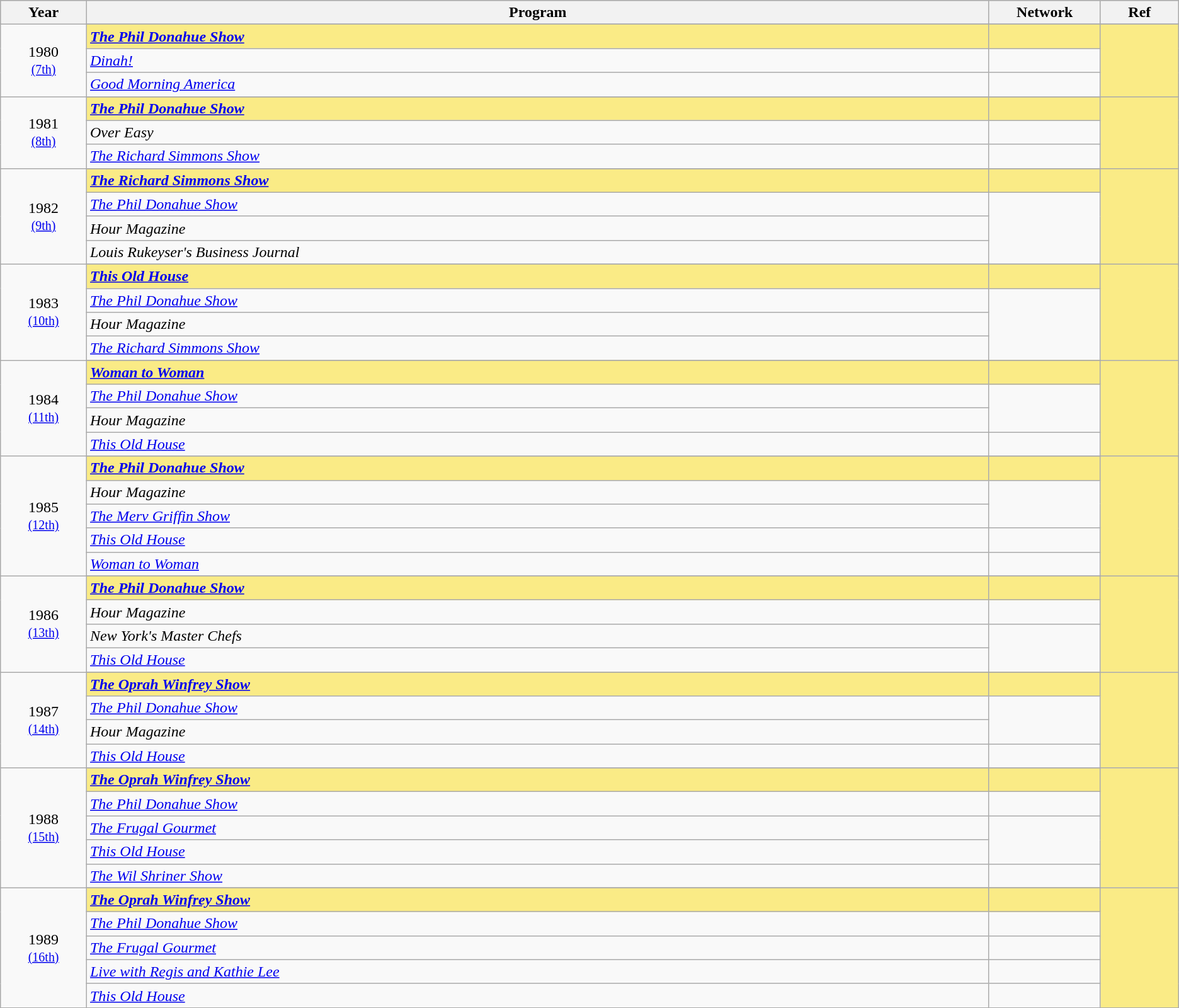<table class="wikitable">
<tr style="background:#bebebe;">
<th style="width:1%;">Year</th>
<th style="width:15%;">Program</th>
<th style="width:1%;">Network</th>
<th style="width:1%;">Ref</th>
</tr>
<tr>
<td rowspan=4 style="text-align:center">1980 <br><small><a href='#'>(7th)</a></small></td>
</tr>
<tr style="background:#FAEB86">
<td><strong><em><a href='#'>The Phil Donahue Show</a></em></strong> </td>
<td style="background:#FAEB86"></td>
<td rowspan=4></td>
</tr>
<tr>
<td><em><a href='#'>Dinah!</a></em></td>
<td></td>
</tr>
<tr>
<td><em><a href='#'>Good Morning America</a></em></td>
<td></td>
</tr>
<tr>
<td rowspan=4 style="text-align:center">1981 <br><small><a href='#'>(8th)</a></small></td>
</tr>
<tr style="background:#FAEB86">
<td><strong><em><a href='#'>The Phil Donahue Show</a></em></strong> </td>
<td style="background:#FAEB86"></td>
<td rowspan=4></td>
</tr>
<tr>
<td><em>Over Easy</em></td>
<td></td>
</tr>
<tr>
<td><em><a href='#'>The Richard Simmons Show</a></em></td>
<td></td>
</tr>
<tr>
<td rowspan=5 style="text-align:center">1982 <br><small><a href='#'>(9th)</a></small></td>
</tr>
<tr style="background:#FAEB86">
<td><strong><em><a href='#'>The Richard Simmons Show</a></em></strong> </td>
<td style="background:#FAEB86"></td>
<td rowspan=5></td>
</tr>
<tr>
<td><em><a href='#'>The Phil Donahue Show</a></em></td>
<td rowspan=3></td>
</tr>
<tr>
<td><em>Hour Magazine</em></td>
</tr>
<tr>
<td><em>Louis Rukeyser's Business Journal</em></td>
</tr>
<tr>
<td rowspan=5 style="text-align:center">1983 <br><small><a href='#'>(10th)</a></small></td>
</tr>
<tr style="background:#FAEB86">
<td><strong><em><a href='#'>This Old House</a></em></strong> </td>
<td style="background:#FAEB86"></td>
<td rowspan=5></td>
</tr>
<tr>
<td><em><a href='#'>The Phil Donahue Show</a></em></td>
<td rowspan=3></td>
</tr>
<tr>
<td><em>Hour Magazine</em></td>
</tr>
<tr>
<td><em><a href='#'>The Richard Simmons Show</a></em></td>
</tr>
<tr>
<td rowspan=5 style="text-align:center">1984 <br><small><a href='#'>(11th)</a></small></td>
</tr>
<tr style="background:#FAEB86">
<td><strong><em><a href='#'>Woman to Woman</a></em></strong> </td>
<td style="background:#FAEB86"></td>
<td rowspan=5></td>
</tr>
<tr>
<td><em><a href='#'>The Phil Donahue Show</a></em></td>
<td rowspan=2></td>
</tr>
<tr>
<td><em>Hour Magazine</em></td>
</tr>
<tr>
<td><em><a href='#'>This Old House</a></em></td>
<td></td>
</tr>
<tr>
<td rowspan=6 style="text-align:center">1985 <br><small><a href='#'>(12th)</a></small></td>
</tr>
<tr style="background:#FAEB86">
<td><strong><em><a href='#'>The Phil Donahue Show</a></em></strong> </td>
<td style="background:#FAEB86"></td>
<td rowspan=6></td>
</tr>
<tr>
<td><em>Hour Magazine</em></td>
<td rowspan=2></td>
</tr>
<tr>
<td><em><a href='#'>The Merv Griffin Show</a></em></td>
</tr>
<tr>
<td><em><a href='#'>This Old House</a></em></td>
<td></td>
</tr>
<tr>
<td><em><a href='#'>Woman to Woman</a></em></td>
<td></td>
</tr>
<tr>
<td rowspan=5 style="text-align:center">1986 <br><small><a href='#'>(13th)</a></small></td>
</tr>
<tr style="background:#FAEB86">
<td><strong><em><a href='#'>The Phil Donahue Show</a></em></strong> </td>
<td style="background:#FAEB86"></td>
<td rowspan=5></td>
</tr>
<tr>
<td><em>Hour Magazine</em></td>
<td></td>
</tr>
<tr>
<td><em>New York's Master Chefs</em></td>
<td rowspan=2></td>
</tr>
<tr>
<td><em><a href='#'>This Old House</a></em></td>
</tr>
<tr>
<td rowspan=5 style="text-align:center">1987 <br><small><a href='#'>(14th)</a></small></td>
</tr>
<tr style="background:#FAEB86">
<td><strong><em><a href='#'>The Oprah Winfrey Show</a></em></strong> </td>
<td style="background:#FAEB86"></td>
<td rowspan=5></td>
</tr>
<tr>
<td><em><a href='#'>The Phil Donahue Show</a></em></td>
<td rowspan=2></td>
</tr>
<tr>
<td><em>Hour Magazine</em></td>
</tr>
<tr>
<td><em><a href='#'>This Old House</a></em></td>
<td></td>
</tr>
<tr>
<td rowspan=6 style="text-align:center">1988 <br><small><a href='#'>(15th)</a></small></td>
</tr>
<tr style="background:#FAEB86">
<td><strong><em><a href='#'>The Oprah Winfrey Show</a></em></strong> </td>
<td style="background:#FAEB86"></td>
<td rowspan=6></td>
</tr>
<tr>
<td><em><a href='#'>The Phil Donahue Show</a></em></td>
<td></td>
</tr>
<tr>
<td><em><a href='#'>The Frugal Gourmet</a></em></td>
<td rowspan=2></td>
</tr>
<tr>
<td><em><a href='#'>This Old House</a></em></td>
</tr>
<tr>
<td><em><a href='#'>The Wil Shriner Show</a></em></td>
<td></td>
</tr>
<tr>
<td rowspan=6 style="text-align:center">1989 <br><small><a href='#'>(16th)</a></small></td>
</tr>
<tr style="background:#FAEB86">
<td><strong><em><a href='#'>The Oprah Winfrey Show</a></em></strong> </td>
<td style="background:#FAEB86"></td>
<td rowspan=6></td>
</tr>
<tr>
<td><em><a href='#'>The Phil Donahue Show</a></em></td>
<td></td>
</tr>
<tr>
<td><em><a href='#'>The Frugal Gourmet</a></em></td>
<td></td>
</tr>
<tr>
<td><em><a href='#'>Live with Regis and Kathie Lee</a></em></td>
<td></td>
</tr>
<tr>
<td><em><a href='#'>This Old House</a></em></td>
<td></td>
</tr>
</table>
